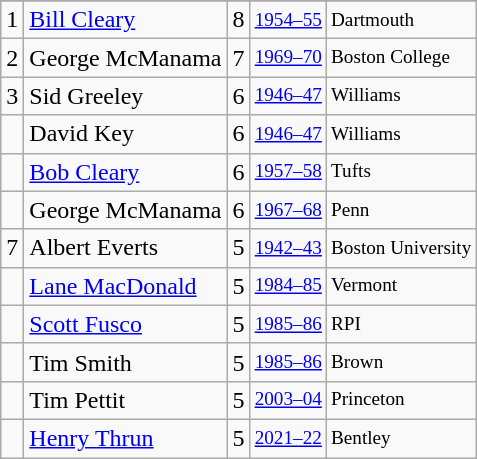<table class="wikitable">
<tr>
</tr>
<tr>
<td>1</td>
<td><a href='#'>Bill Cleary</a></td>
<td>8</td>
<td style="font-size:80%;"><a href='#'>1954–55</a></td>
<td style="font-size:80%;">Dartmouth</td>
</tr>
<tr>
<td>2</td>
<td>George McManama</td>
<td>7</td>
<td style="font-size:80%;"><a href='#'>1969–70</a></td>
<td style="font-size:80%;">Boston College</td>
</tr>
<tr>
<td>3</td>
<td>Sid Greeley</td>
<td>6</td>
<td style="font-size:80%;"><a href='#'>1946–47</a></td>
<td style="font-size:80%;">Williams</td>
</tr>
<tr>
<td></td>
<td>David Key</td>
<td>6</td>
<td style="font-size:80%;"><a href='#'>1946–47</a></td>
<td style="font-size:80%;">Williams</td>
</tr>
<tr>
<td></td>
<td><a href='#'>Bob Cleary</a></td>
<td>6</td>
<td style="font-size:80%;"><a href='#'>1957–58</a></td>
<td style="font-size:80%;">Tufts</td>
</tr>
<tr>
<td></td>
<td>George McManama</td>
<td>6</td>
<td style="font-size:80%;"><a href='#'>1967–68</a></td>
<td style="font-size:80%;">Penn</td>
</tr>
<tr>
<td>7</td>
<td>Albert Everts</td>
<td>5</td>
<td style="font-size:80%;"><a href='#'>1942–43</a></td>
<td style="font-size:80%;">Boston University</td>
</tr>
<tr>
<td></td>
<td><a href='#'>Lane MacDonald</a></td>
<td>5</td>
<td style="font-size:80%;"><a href='#'>1984–85</a></td>
<td style="font-size:80%;">Vermont</td>
</tr>
<tr>
<td></td>
<td><a href='#'>Scott Fusco</a></td>
<td>5</td>
<td style="font-size:80%;"><a href='#'>1985–86</a></td>
<td style="font-size:80%;">RPI</td>
</tr>
<tr>
<td></td>
<td>Tim Smith</td>
<td>5</td>
<td style="font-size:80%;"><a href='#'>1985–86</a></td>
<td style="font-size:80%;">Brown</td>
</tr>
<tr>
<td></td>
<td>Tim Pettit</td>
<td>5</td>
<td style="font-size:80%;"><a href='#'>2003–04</a></td>
<td style="font-size:80%;">Princeton</td>
</tr>
<tr>
<td></td>
<td><a href='#'>Henry Thrun</a></td>
<td>5</td>
<td style="font-size:80%;"><a href='#'>2021–22</a></td>
<td style="font-size:80%;">Bentley</td>
</tr>
</table>
